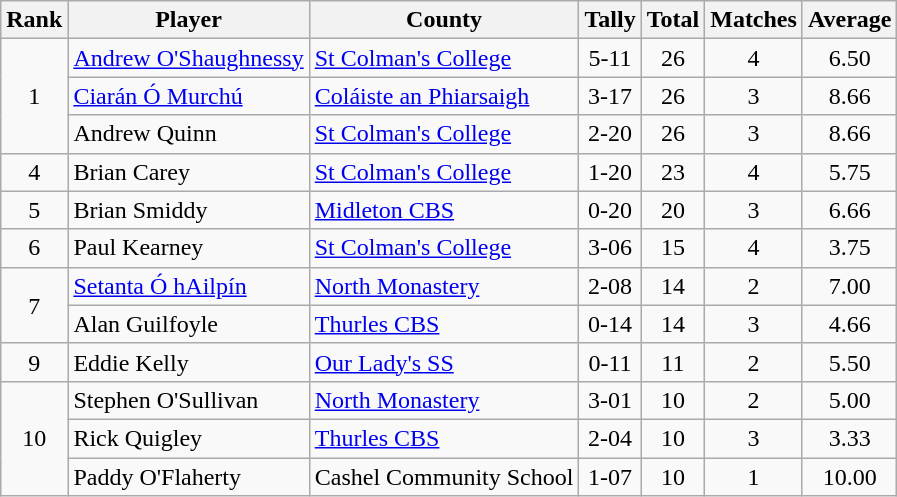<table class="wikitable">
<tr>
<th>Rank</th>
<th>Player</th>
<th>County</th>
<th>Tally</th>
<th>Total</th>
<th>Matches</th>
<th>Average</th>
</tr>
<tr>
<td rowspan=3 align=center>1</td>
<td><a href='#'>Andrew O'Shaughnessy</a></td>
<td><a href='#'>St Colman's College</a></td>
<td align=center>5-11</td>
<td align=center>26</td>
<td align=center>4</td>
<td align=center>6.50</td>
</tr>
<tr>
<td><a href='#'>Ciarán Ó Murchú</a></td>
<td><a href='#'>Coláiste an Phiarsaigh</a></td>
<td align=center>3-17</td>
<td align=center>26</td>
<td align=center>3</td>
<td align=center>8.66</td>
</tr>
<tr>
<td>Andrew Quinn</td>
<td><a href='#'>St Colman's College</a></td>
<td align=center>2-20</td>
<td align=center>26</td>
<td align=center>3</td>
<td align=center>8.66</td>
</tr>
<tr>
<td rowspan=1 align=center>4</td>
<td>Brian Carey</td>
<td><a href='#'>St Colman's College</a></td>
<td align=center>1-20</td>
<td align=center>23</td>
<td align=center>4</td>
<td align=center>5.75</td>
</tr>
<tr>
<td rowspan=1 align=center>5</td>
<td>Brian Smiddy</td>
<td><a href='#'>Midleton CBS</a></td>
<td align=center>0-20</td>
<td align=center>20</td>
<td align=center>3</td>
<td align=center>6.66</td>
</tr>
<tr>
<td rowspan=1 align=center>6</td>
<td>Paul Kearney</td>
<td><a href='#'>St Colman's College</a></td>
<td align=center>3-06</td>
<td align=center>15</td>
<td align=center>4</td>
<td align=center>3.75</td>
</tr>
<tr>
<td rowspan=2 align=center>7</td>
<td><a href='#'>Setanta Ó hAilpín</a></td>
<td><a href='#'>North Monastery</a></td>
<td align=center>2-08</td>
<td align=center>14</td>
<td align=center>2</td>
<td align=center>7.00</td>
</tr>
<tr>
<td>Alan Guilfoyle</td>
<td><a href='#'>Thurles CBS</a></td>
<td align=center>0-14</td>
<td align=center>14</td>
<td align=center>3</td>
<td align=center>4.66</td>
</tr>
<tr>
<td rowspan=1 align=center>9</td>
<td>Eddie Kelly</td>
<td><a href='#'>Our Lady's SS</a></td>
<td align=center>0-11</td>
<td align=center>11</td>
<td align=center>2</td>
<td align=center>5.50</td>
</tr>
<tr>
<td rowspan=3 align=center>10</td>
<td>Stephen O'Sullivan</td>
<td><a href='#'>North Monastery</a></td>
<td align=center>3-01</td>
<td align=center>10</td>
<td align=center>2</td>
<td align=center>5.00</td>
</tr>
<tr>
<td>Rick Quigley</td>
<td><a href='#'>Thurles CBS</a></td>
<td align=center>2-04</td>
<td align=center>10</td>
<td align=center>3</td>
<td align=center>3.33</td>
</tr>
<tr>
<td>Paddy O'Flaherty</td>
<td>Cashel Community School</td>
<td align=center>1-07</td>
<td align=center>10</td>
<td align=center>1</td>
<td align=center>10.00</td>
</tr>
</table>
